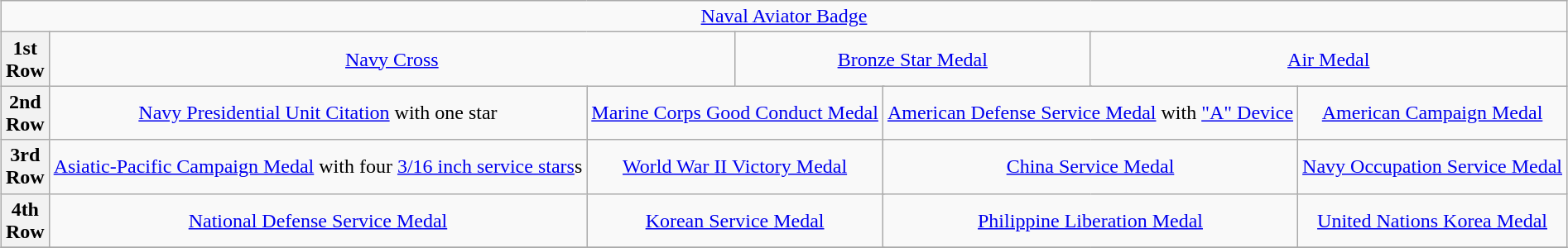<table class="wikitable" style="margin:1em auto; text-align:center;">
<tr>
<td colspan="14"><a href='#'>Naval Aviator Badge</a></td>
</tr>
<tr>
<th>1st<br>Row</th>
<td colspan="6"><a href='#'>Navy Cross</a></td>
<td colspan="5"><a href='#'>Bronze Star Medal</a></td>
<td colspan="6"><a href='#'>Air Medal</a></td>
</tr>
<tr>
<th>2nd<br>Row</th>
<td colspan="4"><a href='#'>Navy Presidential Unit Citation</a> with one star</td>
<td colspan="4"><a href='#'>Marine Corps Good Conduct Medal</a></td>
<td colspan="4"><a href='#'>American Defense Service Medal</a> with <a href='#'>"A" Device</a></td>
<td colspan="4"><a href='#'>American Campaign Medal</a></td>
</tr>
<tr>
<th>3rd<br>Row</th>
<td colspan="4"><a href='#'>Asiatic-Pacific Campaign Medal</a> with four <a href='#'>3/16 inch service stars</a>s</td>
<td colspan="4"><a href='#'>World War II Victory Medal</a></td>
<td colspan="4"><a href='#'>China Service Medal</a></td>
<td colspan="4"><a href='#'>Navy Occupation Service Medal</a></td>
</tr>
<tr>
<th>4th<br>Row</th>
<td colspan="4"><a href='#'>National Defense Service Medal</a></td>
<td colspan="4"><a href='#'>Korean Service Medal</a></td>
<td colspan="4"><a href='#'>Philippine Liberation Medal</a></td>
<td colspan="4"><a href='#'>United Nations Korea Medal</a></td>
</tr>
<tr>
</tr>
</table>
